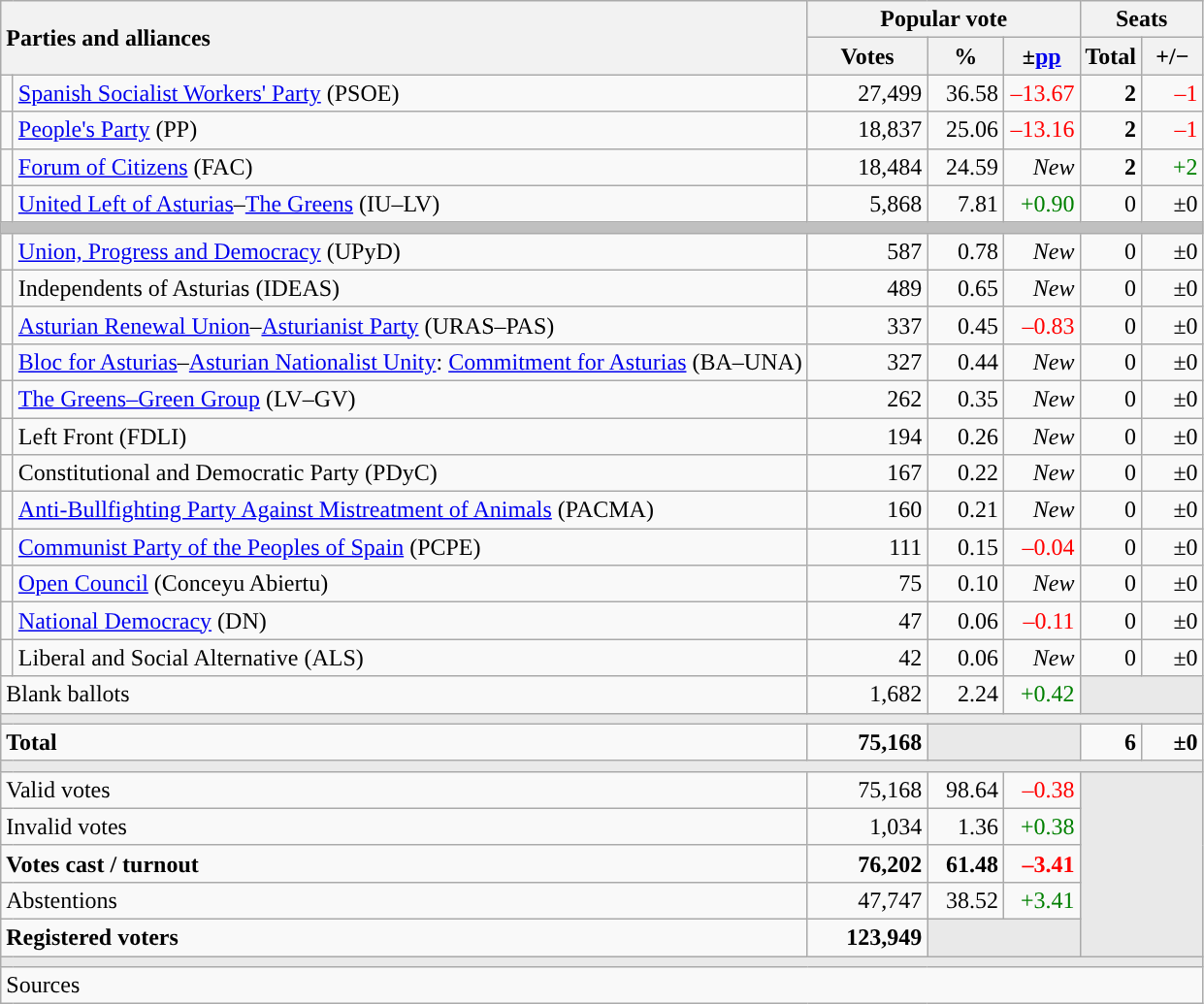<table class="wikitable" style="text-align:right;">
<tr>
<th style="text-align:left;" rowspan="2" colspan="2" width="525">Parties and alliances</th>
<th colspan="3">Popular vote</th>
<th colspan="2">Seats</th>
</tr>
<tr>
<th width="75">Votes</th>
<th width="45">%</th>
<th width="45">±<a href='#'>pp</a></th>
<th width="35">Total</th>
<th width="35">+/−</th>
</tr>
<tr>
<td width="1" style="color:inherit;background:"></td>
<td align="left"><a href='#'>Spanish Socialist Workers' Party</a> (PSOE)</td>
<td>27,499</td>
<td>36.58</td>
<td style="color:red;">–13.67</td>
<td><strong>2</strong></td>
<td style="color:red;">–1</td>
</tr>
<tr>
<td style="color:inherit;background:"></td>
<td align="left"><a href='#'>People's Party</a> (PP)</td>
<td>18,837</td>
<td>25.06</td>
<td style="color:red;">–13.16</td>
<td><strong>2</strong></td>
<td style="color:red;">–1</td>
</tr>
<tr>
<td style="color:inherit;background:"></td>
<td align="left"><a href='#'>Forum of Citizens</a> (FAC)</td>
<td>18,484</td>
<td>24.59</td>
<td><em>New</em></td>
<td><strong>2</strong></td>
<td style="color:green;">+2</td>
</tr>
<tr>
<td style="color:inherit;background:"></td>
<td align="left"><a href='#'>United Left of Asturias</a>–<a href='#'>The Greens</a> (IU–LV)</td>
<td>5,868</td>
<td>7.81</td>
<td style="color:green;">+0.90</td>
<td>0</td>
<td>±0</td>
</tr>
<tr>
<td colspan="7" bgcolor="#C0C0C0"></td>
</tr>
<tr>
<td style="color:inherit;background:"></td>
<td align="left"><a href='#'>Union, Progress and Democracy</a> (UPyD)</td>
<td>587</td>
<td>0.78</td>
<td><em>New</em></td>
<td>0</td>
<td>±0</td>
</tr>
<tr>
<td style="color:inherit;background:"></td>
<td align="left">Independents of Asturias (IDEAS)</td>
<td>489</td>
<td>0.65</td>
<td><em>New</em></td>
<td>0</td>
<td>±0</td>
</tr>
<tr>
<td style="color:inherit;background:"></td>
<td align="left"><a href='#'>Asturian Renewal Union</a>–<a href='#'>Asturianist Party</a> (URAS–PAS)</td>
<td>337</td>
<td>0.45</td>
<td style="color:red;">–0.83</td>
<td>0</td>
<td>±0</td>
</tr>
<tr>
<td style="color:inherit;background:"></td>
<td align="left"><a href='#'>Bloc for Asturias</a>–<a href='#'>Asturian Nationalist Unity</a>: <a href='#'>Commitment for Asturias</a> (BA–UNA)</td>
<td>327</td>
<td>0.44</td>
<td><em>New</em></td>
<td>0</td>
<td>±0</td>
</tr>
<tr>
<td style="color:inherit;background:"></td>
<td align="left"><a href='#'>The Greens–Green Group</a> (LV–GV)</td>
<td>262</td>
<td>0.35</td>
<td><em>New</em></td>
<td>0</td>
<td>±0</td>
</tr>
<tr>
<td style="color:inherit;background:"></td>
<td align="left">Left Front (FDLI)</td>
<td>194</td>
<td>0.26</td>
<td><em>New</em></td>
<td>0</td>
<td>±0</td>
</tr>
<tr>
<td style="color:inherit;background:"></td>
<td align="left">Constitutional and Democratic Party (PDyC)</td>
<td>167</td>
<td>0.22</td>
<td><em>New</em></td>
<td>0</td>
<td>±0</td>
</tr>
<tr>
<td style="color:inherit;background:"></td>
<td align="left"><a href='#'>Anti-Bullfighting Party Against Mistreatment of Animals</a> (PACMA)</td>
<td>160</td>
<td>0.21</td>
<td><em>New</em></td>
<td>0</td>
<td>±0</td>
</tr>
<tr>
<td style="color:inherit;background:"></td>
<td align="left"><a href='#'>Communist Party of the Peoples of Spain</a> (PCPE)</td>
<td>111</td>
<td>0.15</td>
<td style="color:red;">–0.04</td>
<td>0</td>
<td>±0</td>
</tr>
<tr>
<td style="color:inherit;background:"></td>
<td align="left"><a href='#'>Open Council</a> (Conceyu Abiertu)</td>
<td>75</td>
<td>0.10</td>
<td><em>New</em></td>
<td>0</td>
<td>±0</td>
</tr>
<tr>
<td style="color:inherit;background:"></td>
<td align="left"><a href='#'>National Democracy</a> (DN)</td>
<td>47</td>
<td>0.06</td>
<td style="color:red;">–0.11</td>
<td>0</td>
<td>±0</td>
</tr>
<tr>
<td style="color:inherit;background:"></td>
<td align="left">Liberal and Social Alternative (ALS)</td>
<td>42</td>
<td>0.06</td>
<td><em>New</em></td>
<td>0</td>
<td>±0</td>
</tr>
<tr>
<td align="left" colspan="2">Blank ballots</td>
<td>1,682</td>
<td>2.24</td>
<td style="color:green;">+0.42</td>
<td bgcolor="#E9E9E9" colspan="2"></td>
</tr>
<tr>
<td colspan="7" bgcolor="#E9E9E9"></td>
</tr>
<tr style="font-weight:bold;">
<td align="left" colspan="2">Total</td>
<td>75,168</td>
<td bgcolor="#E9E9E9" colspan="2"></td>
<td>6</td>
<td>±0</td>
</tr>
<tr>
<td colspan="7" bgcolor="#E9E9E9"></td>
</tr>
<tr>
<td align="left" colspan="2">Valid votes</td>
<td>75,168</td>
<td>98.64</td>
<td style="color:red;">–0.38</td>
<td bgcolor="#E9E9E9" colspan="2" rowspan="5"></td>
</tr>
<tr>
<td align="left" colspan="2">Invalid votes</td>
<td>1,034</td>
<td>1.36</td>
<td style="color:green;">+0.38</td>
</tr>
<tr style="font-weight:bold;">
<td align="left" colspan="2">Votes cast / turnout</td>
<td>76,202</td>
<td>61.48</td>
<td style="color:red;">–3.41</td>
</tr>
<tr>
<td align="left" colspan="2">Abstentions</td>
<td>47,747</td>
<td>38.52</td>
<td style="color:green;">+3.41</td>
</tr>
<tr style="font-weight:bold;">
<td align="left" colspan="2">Registered voters</td>
<td>123,949</td>
<td bgcolor="#E9E9E9" colspan="2"></td>
</tr>
<tr>
<td colspan="7" bgcolor="#E9E9E9"></td>
</tr>
<tr>
<td align="left" colspan="7">Sources</td>
</tr>
</table>
